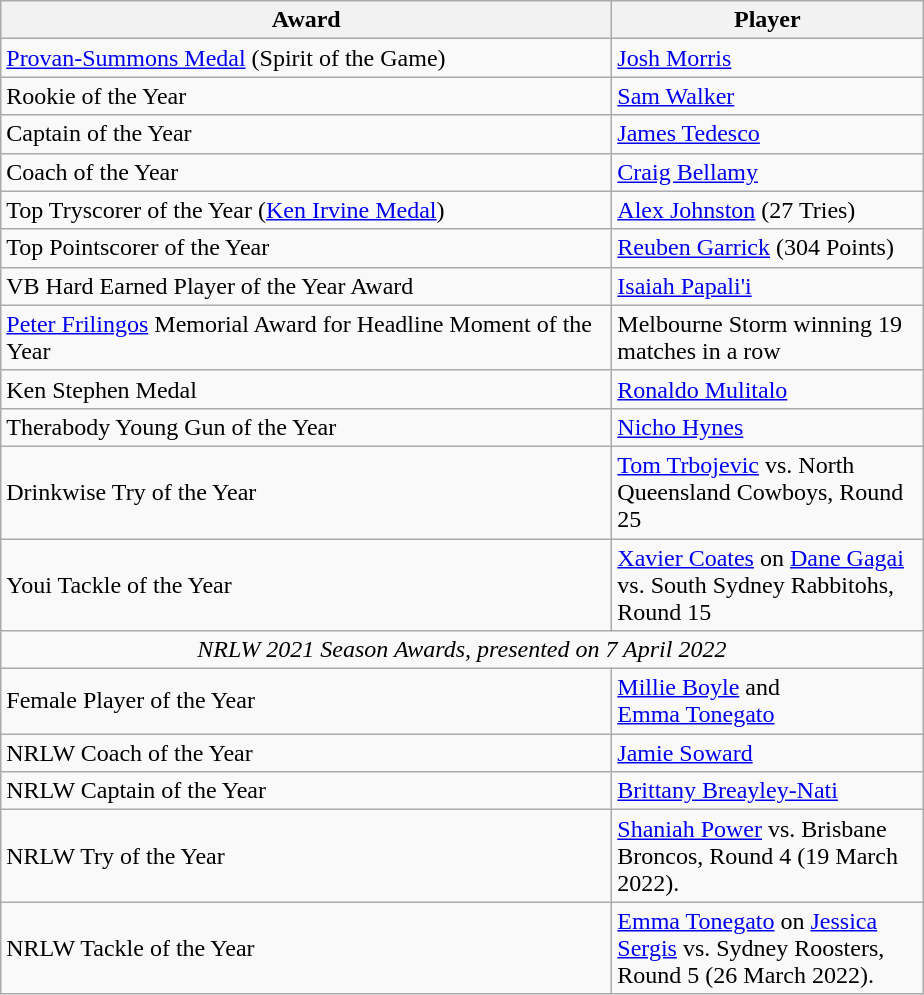<table class="wikitable">
<tr>
<th width="400px">Award</th>
<th width="200px">Player</th>
</tr>
<tr>
<td><a href='#'>Provan-Summons Medal</a> (Spirit of the Game)</td>
<td> <a href='#'>Josh Morris</a></td>
</tr>
<tr>
<td>Rookie of the Year</td>
<td> <a href='#'>Sam Walker</a></td>
</tr>
<tr>
<td>Captain of the Year</td>
<td> <a href='#'>James Tedesco</a></td>
</tr>
<tr>
<td>Coach of the Year</td>
<td> <a href='#'>Craig Bellamy</a></td>
</tr>
<tr>
<td>Top Tryscorer of the Year (<a href='#'>Ken Irvine Medal</a>)</td>
<td> <a href='#'>Alex Johnston</a> (27 Tries)</td>
</tr>
<tr>
<td>Top Pointscorer of the Year</td>
<td> <a href='#'>Reuben Garrick</a> (304 Points)</td>
</tr>
<tr>
<td>VB Hard Earned Player of the Year Award</td>
<td> <a href='#'>Isaiah Papali'i</a></td>
</tr>
<tr>
<td><a href='#'>Peter Frilingos</a> Memorial Award for Headline Moment of the Year</td>
<td> Melbourne Storm winning 19 matches in a row</td>
</tr>
<tr>
<td>Ken Stephen Medal</td>
<td> <a href='#'>Ronaldo Mulitalo</a></td>
</tr>
<tr>
<td>Therabody Young Gun of the Year</td>
<td> <a href='#'>Nicho Hynes</a></td>
</tr>
<tr>
<td>Drinkwise Try of the Year</td>
<td> <a href='#'>Tom Trbojevic</a> vs. North Queensland Cowboys, Round 25</td>
</tr>
<tr>
<td>Youi Tackle of the Year</td>
<td> <a href='#'>Xavier Coates</a> on <a href='#'>Dane Gagai</a> vs. South Sydney Rabbitohs, Round 15</td>
</tr>
<tr align=center>
<td colspan=2><em>NRLW 2021 Season Awards, presented on 7 April 2022</em></td>
</tr>
<tr>
<td>Female Player of the Year</td>
<td> <a href='#'>Millie Boyle</a> and <br>  <a href='#'>Emma Tonegato</a></td>
</tr>
<tr>
<td>NRLW Coach of the Year</td>
<td> <a href='#'>Jamie Soward</a></td>
</tr>
<tr>
<td>NRLW Captain of the Year</td>
<td> <a href='#'>Brittany Breayley-Nati</a></td>
</tr>
<tr>
<td>NRLW Try of the Year</td>
<td> <a href='#'>Shaniah Power</a> vs. Brisbane Broncos, Round 4 (19 March 2022).</td>
</tr>
<tr>
<td>NRLW Tackle of the Year</td>
<td> <a href='#'>Emma Tonegato</a> on <a href='#'>Jessica Sergis</a> vs. Sydney Roosters, Round 5 (26 March 2022).</td>
</tr>
</table>
